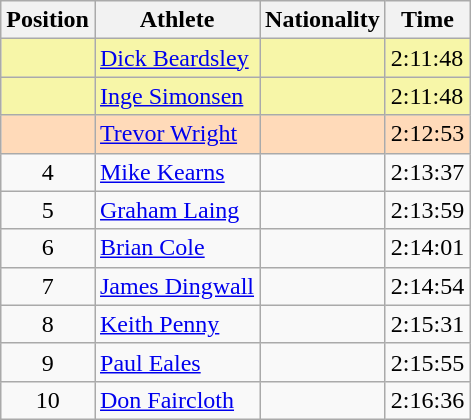<table class="wikitable sortable">
<tr>
<th>Position</th>
<th>Athlete</th>
<th>Nationality</th>
<th>Time</th>
</tr>
<tr bgcolor="#F7F6A8">
<td align=center></td>
<td><a href='#'>Dick Beardsley</a></td>
<td></td>
<td>2:11:48</td>
</tr>
<tr bgcolor="#F7F6A8">
<td align=center></td>
<td><a href='#'>Inge Simonsen</a></td>
<td></td>
<td>2:11:48</td>
</tr>
<tr bgcolor="#FFDAB9">
<td align=center></td>
<td><a href='#'>Trevor Wright</a></td>
<td></td>
<td>2:12:53</td>
</tr>
<tr>
<td align=center>4</td>
<td><a href='#'>Mike Kearns</a></td>
<td></td>
<td>2:13:37</td>
</tr>
<tr>
<td align=center>5</td>
<td><a href='#'>Graham Laing</a></td>
<td></td>
<td>2:13:59</td>
</tr>
<tr>
<td align=center>6</td>
<td><a href='#'>Brian Cole</a></td>
<td></td>
<td>2:14:01</td>
</tr>
<tr>
<td align=center>7</td>
<td><a href='#'>James Dingwall</a></td>
<td></td>
<td>2:14:54</td>
</tr>
<tr>
<td align=center>8</td>
<td><a href='#'>Keith Penny</a></td>
<td></td>
<td>2:15:31</td>
</tr>
<tr>
<td align=center>9</td>
<td><a href='#'>Paul Eales</a></td>
<td></td>
<td>2:15:55</td>
</tr>
<tr>
<td align=center>10</td>
<td><a href='#'>Don Faircloth</a></td>
<td></td>
<td>2:16:36</td>
</tr>
</table>
